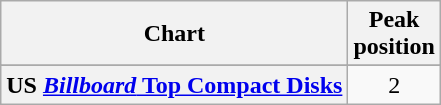<table class="wikitable plainrowheaders sortable">
<tr>
<th scope="col">Chart</th>
<th scope="col">Peak<br>position</th>
</tr>
<tr>
</tr>
<tr>
</tr>
<tr>
<th scope="row">US <a href='#'><em>Billboard</em> Top Compact Disks</a></th>
<td align="center">2</td>
</tr>
</table>
